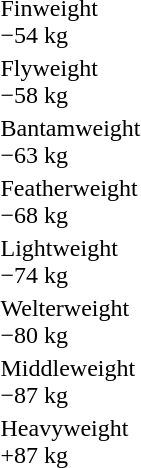<table>
<tr>
<td rowspan=2>Finweight<br>−54 kg</td>
<td rowspan=2></td>
<td rowspan=2></td>
<td></td>
</tr>
<tr>
<td></td>
</tr>
<tr>
<td rowspan=2>Flyweight<br>−58 kg</td>
<td rowspan=2></td>
<td rowspan=2></td>
<td></td>
</tr>
<tr>
<td></td>
</tr>
<tr>
<td rowspan=2>Bantamweight<br>−63 kg</td>
<td rowspan=2></td>
<td rowspan=2></td>
<td></td>
</tr>
<tr>
<td></td>
</tr>
<tr>
<td rowspan=2>Featherweight<br>−68 kg</td>
<td rowspan=2></td>
<td rowspan=2></td>
<td></td>
</tr>
<tr>
<td></td>
</tr>
<tr>
<td rowspan=2>Lightweight<br>−74 kg</td>
<td rowspan=2></td>
<td rowspan=2></td>
<td></td>
</tr>
<tr>
<td></td>
</tr>
<tr>
<td rowspan=2>Welterweight<br>−80 kg</td>
<td rowspan=2></td>
<td rowspan=2></td>
<td></td>
</tr>
<tr>
<td></td>
</tr>
<tr>
<td rowspan=2>Middleweight<br>−87 kg</td>
<td rowspan=2></td>
<td rowspan=2></td>
<td></td>
</tr>
<tr>
<td></td>
</tr>
<tr>
<td rowspan=2>Heavyweight<br>+87 kg</td>
<td rowspan=2></td>
<td rowspan=2></td>
<td></td>
</tr>
<tr>
<td></td>
</tr>
</table>
